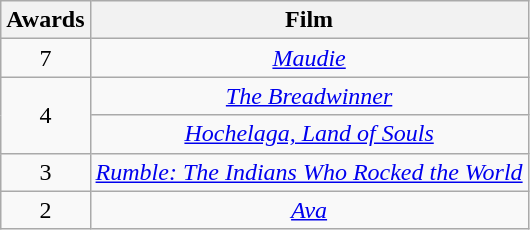<table class="wikitable" style="text-align: center">
<tr>
<th scope="col">Awards</th>
<th scope="col">Film</th>
</tr>
<tr>
<td>7</td>
<td><em><a href='#'>Maudie</a></em></td>
</tr>
<tr>
<td rowspan=2 style="text-align:center;">4</td>
<td><em><a href='#'>The Breadwinner</a></em></td>
</tr>
<tr>
<td><em><a href='#'>Hochelaga, Land of Souls</a></em></td>
</tr>
<tr>
<td>3</td>
<td><em><a href='#'>Rumble: The Indians Who Rocked the World</a></em></td>
</tr>
<tr>
<td>2</td>
<td><em><a href='#'>Ava</a></em></td>
</tr>
</table>
